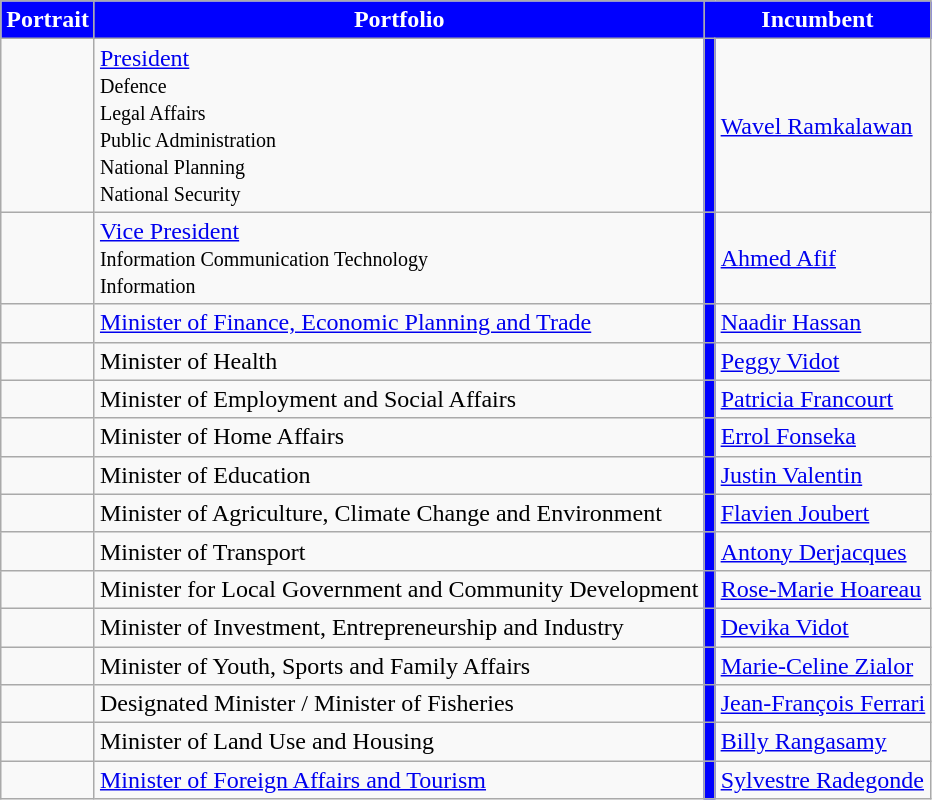<table class="wikitable">
<tr>
<th style="background-color:#0000FF;color: white">Portrait</th>
<th style="background-color:#0000FF;color: white">Portfolio</th>
<th colspan=2 style="background-color:#0000FF;color: white">Incumbent</th>
</tr>
<tr>
<td></td>
<td><a href='#'>President</a><br><small>Defence<br>Legal Affairs<br>Public Administration<br>National Planning<br>National Security</small></td>
<td style="background:#0000FF"></td>
<td><a href='#'>Wavel Ramkalawan</a></td>
</tr>
<tr>
<td></td>
<td><a href='#'>Vice President</a><br><small>Information Communication Technology<br>Information</small></td>
<td style="background:#0000FF"></td>
<td><a href='#'>Ahmed Afif</a></td>
</tr>
<tr>
<td></td>
<td><a href='#'>Minister of Finance, Economic Planning and Trade</a></td>
<td style="background:#0000FF"></td>
<td><a href='#'>Naadir Hassan</a></td>
</tr>
<tr>
<td></td>
<td>Minister of Health</td>
<td style="background:#0000FF"></td>
<td><a href='#'>Peggy Vidot</a></td>
</tr>
<tr>
<td></td>
<td>Minister of Employment and Social Affairs</td>
<td style="background:#0000FF"></td>
<td><a href='#'>Patricia Francourt</a></td>
</tr>
<tr>
<td></td>
<td>Minister of Home Affairs</td>
<td style="background:#0000FF"></td>
<td><a href='#'>Errol Fonseka</a></td>
</tr>
<tr>
<td></td>
<td>Minister of Education</td>
<td style="background:#0000FF"></td>
<td><a href='#'>Justin Valentin</a></td>
</tr>
<tr>
<td></td>
<td>Minister of Agriculture, Climate Change and Environment</td>
<td style="background:#0000FF"></td>
<td><a href='#'>Flavien Joubert</a></td>
</tr>
<tr>
<td></td>
<td>Minister of Transport</td>
<td style="background:#0000FF"></td>
<td><a href='#'>Antony Derjacques</a></td>
</tr>
<tr>
<td></td>
<td>Minister for Local Government and Community Development</td>
<td style="background:#0000FF"></td>
<td><a href='#'>Rose-Marie Hoareau</a></td>
</tr>
<tr>
<td></td>
<td>Minister of Investment, Entrepreneurship and Industry</td>
<td style="background:#0000FF"></td>
<td><a href='#'>Devika Vidot</a></td>
</tr>
<tr>
<td></td>
<td>Minister of Youth, Sports and Family Affairs</td>
<td style="background:#0000FF"></td>
<td><a href='#'>Marie-Celine Zialor</a></td>
</tr>
<tr>
<td></td>
<td>Designated Minister / Minister of Fisheries</td>
<td style="background:#0000FF"></td>
<td><a href='#'>Jean-François Ferrari</a></td>
</tr>
<tr>
<td></td>
<td>Minister of Land Use and Housing</td>
<td style="background:#0000FF"></td>
<td><a href='#'>Billy Rangasamy</a></td>
</tr>
<tr>
<td></td>
<td><a href='#'>Minister of Foreign Affairs and Tourism</a></td>
<td style="background:#0000FF"></td>
<td><a href='#'>Sylvestre Radegonde</a></td>
</tr>
</table>
